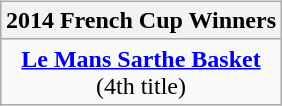<table style="width:100%;">
<tr>
<td style="vertical-align:top; width:33%;"></td>
<td style="width:33%; vertical-align:top; text-align:center;"><br><table class=wikitable style="text-align:center; margin:auto">
<tr>
<th>2014 French Cup Winners</th>
</tr>
<tr>
<td><strong><a href='#'>Le Mans Sarthe Basket</a></strong><br>(4th title)</td>
</tr>
</table>
</td>
<td style="width:33%; vertical-align:top; text-align:center;"></td>
</tr>
</table>
